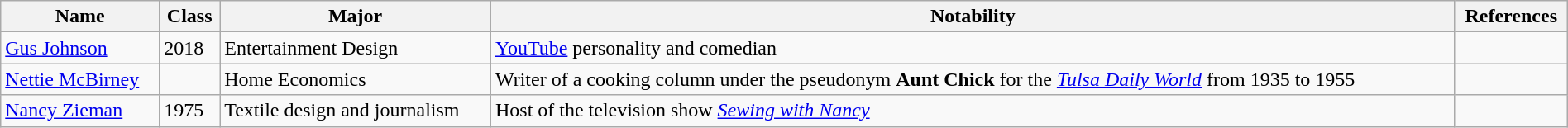<table class="wikitable sortable" style="width:100%;">
<tr>
<th>Name</th>
<th>Class</th>
<th>Major</th>
<th>Notability</th>
<th>References</th>
</tr>
<tr>
<td><a href='#'>Gus Johnson</a></td>
<td>2018</td>
<td>Entertainment Design</td>
<td><a href='#'>YouTube</a> personality and comedian</td>
<td></td>
</tr>
<tr>
<td><a href='#'>Nettie McBirney</a></td>
<td></td>
<td>Home Economics</td>
<td>Writer of a cooking column under the pseudonym <strong>Aunt Chick</strong> for the <em><a href='#'>Tulsa Daily World</a></em> from 1935 to 1955</td>
<td></td>
</tr>
<tr>
<td><a href='#'>Nancy Zieman</a></td>
<td>1975</td>
<td>Textile design and journalism</td>
<td>Host of the television show <em><a href='#'>Sewing with Nancy</a></em></td>
<td></td>
</tr>
</table>
